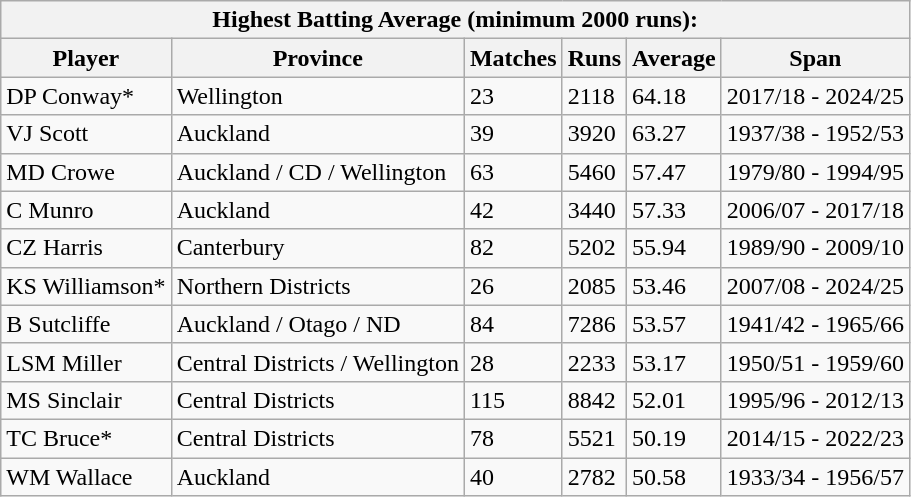<table class="wikitable">
<tr>
<th colspan="6">Highest Batting Average (minimum 2000 runs):</th>
</tr>
<tr>
<th>Player</th>
<th>Province</th>
<th>Matches</th>
<th>Runs</th>
<th>Average</th>
<th>Span</th>
</tr>
<tr>
<td>DP Conway*</td>
<td>Wellington</td>
<td>23</td>
<td>2118</td>
<td>64.18</td>
<td>2017/18 - 2024/25</td>
</tr>
<tr>
<td>VJ Scott</td>
<td>Auckland</td>
<td>39</td>
<td>3920</td>
<td>63.27</td>
<td>1937/38 - 1952/53</td>
</tr>
<tr>
<td>MD Crowe</td>
<td>Auckland / CD / Wellington</td>
<td>63</td>
<td>5460</td>
<td>57.47</td>
<td>1979/80 - 1994/95</td>
</tr>
<tr>
<td>C Munro</td>
<td>Auckland</td>
<td>42</td>
<td>3440</td>
<td>57.33</td>
<td>2006/07 - 2017/18</td>
</tr>
<tr>
<td>CZ Harris</td>
<td>Canterbury</td>
<td>82</td>
<td>5202</td>
<td>55.94</td>
<td>1989/90 - 2009/10</td>
</tr>
<tr>
<td>KS Williamson*</td>
<td>Northern Districts</td>
<td>26</td>
<td>2085</td>
<td>53.46</td>
<td>2007/08 - 2024/25</td>
</tr>
<tr>
<td>B Sutcliffe</td>
<td>Auckland / Otago / ND</td>
<td>84</td>
<td>7286</td>
<td>53.57</td>
<td>1941/42 - 1965/66</td>
</tr>
<tr>
<td>LSM Miller</td>
<td>Central Districts / Wellington</td>
<td>28</td>
<td>2233</td>
<td>53.17</td>
<td>1950/51 - 1959/60</td>
</tr>
<tr>
<td>MS Sinclair</td>
<td>Central Districts</td>
<td>115</td>
<td>8842</td>
<td>52.01</td>
<td>1995/96 - 2012/13</td>
</tr>
<tr>
<td>TC Bruce*</td>
<td>Central Districts</td>
<td>78</td>
<td>5521</td>
<td>50.19</td>
<td>2014/15 - 2022/23</td>
</tr>
<tr>
<td>WM Wallace</td>
<td>Auckland</td>
<td>40</td>
<td>2782</td>
<td>50.58</td>
<td>1933/34 - 1956/57</td>
</tr>
</table>
